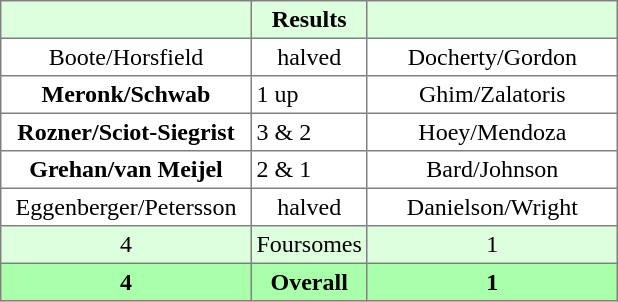<table border="1" cellpadding="3" style="border-collapse:collapse; text-align:center;">
<tr style="background:#ddffdd;">
<th width=160></th>
<th>Results</th>
<th width=160></th>
</tr>
<tr>
<td>Boote/Horsfield</td>
<td>halved</td>
<td>Docherty/Gordon</td>
</tr>
<tr>
<td><strong>Meronk/Schwab</strong></td>
<td align=left> 1 up</td>
<td>Ghim/Zalatoris</td>
</tr>
<tr>
<td><strong>Rozner/Sciot-Siegrist</strong></td>
<td align=left> 3 & 2</td>
<td>Hoey/Mendoza</td>
</tr>
<tr>
<td><strong>Grehan/van Meijel</strong></td>
<td align=left> 2 & 1</td>
<td>Bard/Johnson</td>
</tr>
<tr>
<td>Eggenberger/Petersson</td>
<td>halved</td>
<td>Danielson/Wright</td>
</tr>
<tr style="background:#ddffdd;">
<td>4</td>
<td>Foursomes</td>
<td>1</td>
</tr>
<tr style="background:#aaffaa;">
<th>4</th>
<th>Overall</th>
<th>1</th>
</tr>
</table>
